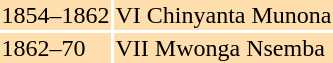<table align="right" style="margin:1em">
<tr style="background:#ffdead;">
<td>1854–1862</td>
<td>VI Chinyanta Munona</td>
</tr>
<tr style="background:#ffdead;">
<td>1862–70</td>
<td>VII Mwonga Nsemba</td>
</tr>
</table>
